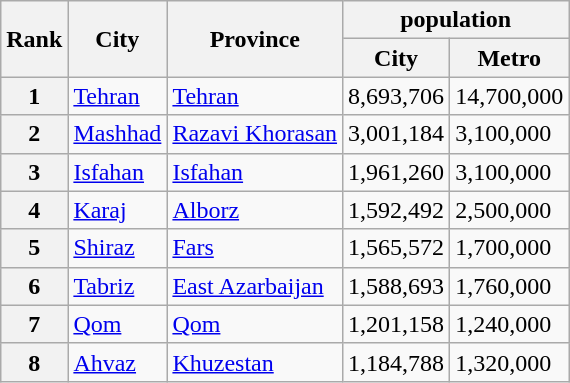<table class="wikitable">
<tr>
<th scope="col" rowspan="2">Rank</th>
<th scope="col" rowspan="2">City</th>
<th scope="col" rowspan="2">Province</th>
<th scope="col" colspan="2">population</th>
</tr>
<tr>
<th scope="col">City</th>
<th scope="col">Metro</th>
</tr>
<tr>
<th>1</th>
<td><a href='#'>Tehran</a></td>
<td><a href='#'>Tehran</a></td>
<td>8,693,706</td>
<td>14,700,000</td>
</tr>
<tr>
<th>2</th>
<td><a href='#'>Mashhad</a></td>
<td><a href='#'>Razavi Khorasan</a></td>
<td>3,001,184</td>
<td>3,100,000</td>
</tr>
<tr>
<th>3</th>
<td><a href='#'>Isfahan</a></td>
<td><a href='#'>Isfahan</a></td>
<td>1,961,260</td>
<td>3,100,000</td>
</tr>
<tr>
<th>4</th>
<td><a href='#'>Karaj</a></td>
<td><a href='#'>Alborz</a></td>
<td>1,592,492</td>
<td>2,500,000</td>
</tr>
<tr>
<th>5</th>
<td><a href='#'>Shiraz</a></td>
<td><a href='#'>Fars</a></td>
<td>1,565,572</td>
<td>1,700,000</td>
</tr>
<tr>
<th>6</th>
<td><a href='#'>Tabriz</a></td>
<td><a href='#'>East Azarbaijan</a></td>
<td>1,588,693</td>
<td>1,760,000</td>
</tr>
<tr>
<th>7</th>
<td><a href='#'>Qom</a></td>
<td><a href='#'>Qom</a></td>
<td>1,201,158</td>
<td>1,240,000</td>
</tr>
<tr>
<th>8</th>
<td><a href='#'>Ahvaz</a></td>
<td><a href='#'>Khuzestan</a></td>
<td>1,184,788</td>
<td>1,320,000</td>
</tr>
</table>
